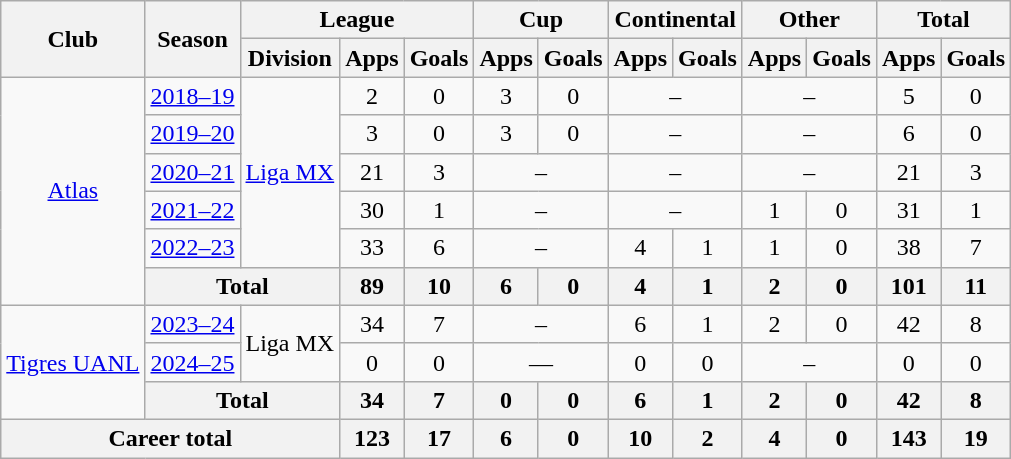<table class="wikitable" style="text-align: center">
<tr>
<th rowspan="2">Club</th>
<th rowspan="2">Season</th>
<th colspan="3">League</th>
<th colspan="2">Cup</th>
<th colspan="2">Continental</th>
<th colspan="2">Other</th>
<th colspan="2">Total</th>
</tr>
<tr>
<th>Division</th>
<th>Apps</th>
<th>Goals</th>
<th>Apps</th>
<th>Goals</th>
<th>Apps</th>
<th>Goals</th>
<th>Apps</th>
<th>Goals</th>
<th>Apps</th>
<th>Goals</th>
</tr>
<tr>
<td rowspan="6"><a href='#'>Atlas</a></td>
<td><a href='#'>2018–19</a></td>
<td rowspan="5"><a href='#'>Liga MX</a></td>
<td>2</td>
<td>0</td>
<td>3</td>
<td>0</td>
<td colspan=2>–</td>
<td colspan=2>–</td>
<td>5</td>
<td>0</td>
</tr>
<tr>
<td><a href='#'>2019–20</a></td>
<td>3</td>
<td>0</td>
<td>3</td>
<td>0</td>
<td colspan=2>–</td>
<td colspan=2>–</td>
<td>6</td>
<td>0</td>
</tr>
<tr>
<td><a href='#'>2020–21</a></td>
<td>21</td>
<td>3</td>
<td colspan=2>–</td>
<td colspan=2>–</td>
<td colspan=2>–</td>
<td>21</td>
<td>3</td>
</tr>
<tr>
<td><a href='#'>2021–22</a></td>
<td>30</td>
<td>1</td>
<td colspan=2>–</td>
<td colspan=2>–</td>
<td>1</td>
<td>0</td>
<td>31</td>
<td>1</td>
</tr>
<tr>
<td><a href='#'>2022–23</a></td>
<td>33</td>
<td>6</td>
<td colspan=2>–</td>
<td>4</td>
<td>1</td>
<td>1</td>
<td>0</td>
<td>38</td>
<td>7</td>
</tr>
<tr>
<th colspan="2">Total</th>
<th>89</th>
<th>10</th>
<th>6</th>
<th>0</th>
<th>4</th>
<th>1</th>
<th>2</th>
<th>0</th>
<th>101</th>
<th>11</th>
</tr>
<tr>
<td rowspan="3"><a href='#'>Tigres UANL</a></td>
<td><a href='#'>2023–24</a></td>
<td rowspan="2">Liga MX</td>
<td>34</td>
<td>7</td>
<td colspan=2>–</td>
<td>6</td>
<td>1</td>
<td>2</td>
<td>0</td>
<td>42</td>
<td>8</td>
</tr>
<tr>
<td><a href='#'>2024–25</a></td>
<td>0</td>
<td>0</td>
<td colspan="2">—</td>
<td>0</td>
<td>0</td>
<td colspan="2">–</td>
<td>0</td>
<td>0</td>
</tr>
<tr>
<th colspan="2">Total</th>
<th>34</th>
<th>7</th>
<th>0</th>
<th>0</th>
<th>6</th>
<th>1</th>
<th>2</th>
<th>0</th>
<th>42</th>
<th>8</th>
</tr>
<tr>
<th colspan="3"><strong>Career total</strong></th>
<th>123</th>
<th>17</th>
<th>6</th>
<th>0</th>
<th>10</th>
<th>2</th>
<th>4</th>
<th>0</th>
<th>143</th>
<th>19</th>
</tr>
</table>
